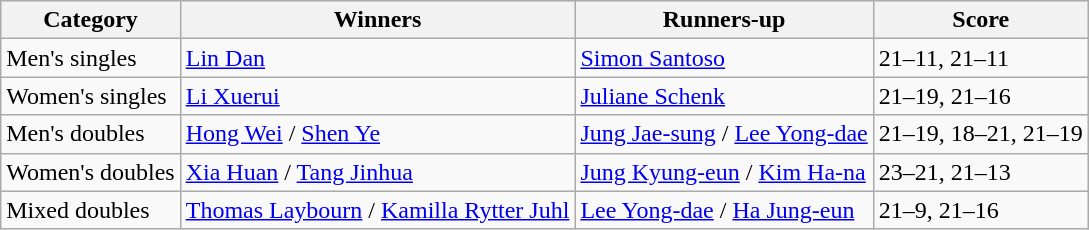<table class=wikitable style="white-space:nowrap;">
<tr>
<th>Category</th>
<th>Winners</th>
<th>Runners-up</th>
<th>Score</th>
</tr>
<tr>
<td>Men's singles</td>
<td> <a href='#'>Lin Dan</a></td>
<td> <a href='#'>Simon Santoso</a></td>
<td>21–11, 21–11</td>
</tr>
<tr>
<td>Women's singles</td>
<td> <a href='#'>Li Xuerui</a></td>
<td> <a href='#'>Juliane Schenk</a></td>
<td>21–19, 21–16</td>
</tr>
<tr>
<td>Men's doubles</td>
<td> <a href='#'>Hong Wei</a> / <a href='#'>Shen Ye</a></td>
<td> <a href='#'>Jung Jae-sung</a> / <a href='#'>Lee Yong-dae</a></td>
<td>21–19, 18–21, 21–19</td>
</tr>
<tr>
<td>Women's doubles</td>
<td> <a href='#'>Xia Huan</a> / <a href='#'>Tang Jinhua</a></td>
<td> <a href='#'>Jung Kyung-eun</a> / <a href='#'>Kim Ha-na</a></td>
<td>23–21, 21–13</td>
</tr>
<tr>
<td>Mixed doubles</td>
<td> <a href='#'>Thomas Laybourn</a> / <a href='#'>Kamilla Rytter Juhl</a></td>
<td> <a href='#'>Lee Yong-dae</a> / <a href='#'>Ha Jung-eun</a></td>
<td>21–9, 21–16</td>
</tr>
</table>
